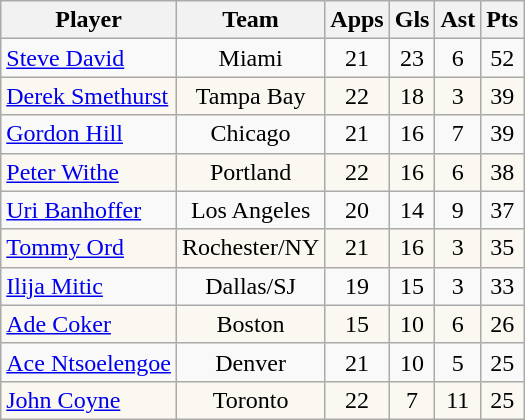<table class="wikitable" style="text-align:center">
<tr>
<th>Player</th>
<th>Team</th>
<th>Apps</th>
<th>Gls</th>
<th>Ast</th>
<th>Pts</th>
</tr>
<tr align=center>
<td align=left><a href='#'>Steve David</a></td>
<td>Miami</td>
<td>21</td>
<td>23</td>
<td>6</td>
<td>52</td>
</tr>
<tr style="text-align:center; background:#faf8f0;">
<td align=left><a href='#'>Derek Smethurst</a></td>
<td>Tampa Bay</td>
<td>22</td>
<td>18</td>
<td>3</td>
<td>39</td>
</tr>
<tr align=center>
<td align=left><a href='#'>Gordon Hill</a></td>
<td>Chicago</td>
<td>21</td>
<td>16</td>
<td>7</td>
<td>39</td>
</tr>
<tr style="text-align:center; background:#faf8f0;">
<td align=left><a href='#'>Peter Withe</a></td>
<td>Portland</td>
<td>22</td>
<td>16</td>
<td>6</td>
<td>38</td>
</tr>
<tr align=center>
<td align=left><a href='#'>Uri Banhoffer</a></td>
<td>Los Angeles</td>
<td>20</td>
<td>14</td>
<td>9</td>
<td>37</td>
</tr>
<tr style="text-align:center; background:#faf8f0;">
<td align=left><a href='#'>Tommy Ord</a></td>
<td>Rochester/NY</td>
<td>21</td>
<td>16</td>
<td>3</td>
<td>35</td>
</tr>
<tr align=center>
<td align=left><a href='#'>Ilija Mitic</a></td>
<td>Dallas/SJ</td>
<td>19</td>
<td>15</td>
<td>3</td>
<td>33</td>
</tr>
<tr style="text-align:center; background:#faf8f0;">
<td align=left><a href='#'>Ade Coker</a></td>
<td>Boston</td>
<td>15</td>
<td>10</td>
<td>6</td>
<td>26</td>
</tr>
<tr align=center>
<td align=left><a href='#'>Ace Ntsoelengoe</a></td>
<td>Denver</td>
<td>21</td>
<td>10</td>
<td>5</td>
<td>25</td>
</tr>
<tr style="text-align:center; background:#faf8f0;">
<td align=left><a href='#'>John Coyne</a></td>
<td>Toronto</td>
<td>22</td>
<td>7</td>
<td>11</td>
<td>25</td>
</tr>
</table>
